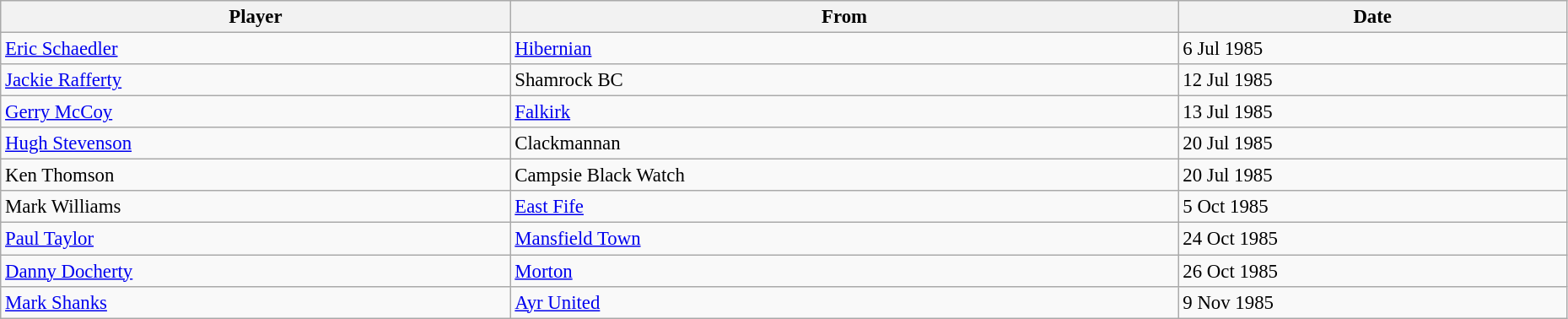<table class="wikitable" style="text-align:center; font-size:95%;width:98%; text-align:left">
<tr>
<th>Player</th>
<th>From</th>
<th>Date</th>
</tr>
<tr>
<td> <a href='#'>Eric Schaedler</a></td>
<td> <a href='#'>Hibernian</a></td>
<td>6 Jul 1985</td>
</tr>
<tr>
<td> <a href='#'>Jackie Rafferty</a></td>
<td> Shamrock BC</td>
<td>12 Jul 1985</td>
</tr>
<tr>
<td> <a href='#'>Gerry McCoy</a></td>
<td> <a href='#'>Falkirk</a></td>
<td>13 Jul 1985</td>
</tr>
<tr>
<td> <a href='#'>Hugh Stevenson</a></td>
<td> Clackmannan</td>
<td>20 Jul 1985</td>
</tr>
<tr>
<td> Ken Thomson</td>
<td> Campsie Black Watch</td>
<td>20 Jul 1985</td>
</tr>
<tr>
<td> Mark Williams</td>
<td> <a href='#'>East Fife</a></td>
<td>5 Oct 1985</td>
</tr>
<tr>
<td> <a href='#'>Paul Taylor</a></td>
<td> <a href='#'>Mansfield Town</a></td>
<td>24 Oct 1985</td>
</tr>
<tr>
<td> <a href='#'>Danny Docherty</a></td>
<td> <a href='#'>Morton</a></td>
<td>26 Oct 1985</td>
</tr>
<tr>
<td> <a href='#'>Mark Shanks</a></td>
<td> <a href='#'>Ayr United</a></td>
<td>9 Nov 1985</td>
</tr>
</table>
